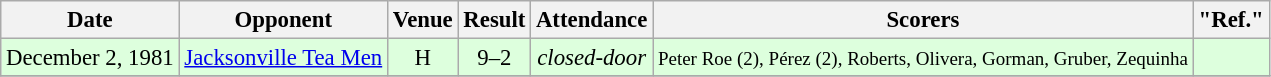<table class="wikitable" style="font-size:95%; text-align:center">
<tr>
<th>Date</th>
<th>Opponent</th>
<th>Venue</th>
<th>Result</th>
<th>Attendance</th>
<th>Scorers</th>
<th>"Ref."</th>
</tr>
<tr bgcolor="#ddffdd">
<td> December 2, 1981</td>
<td><a href='#'>Jacksonville Tea Men</a></td>
<td>H</td>
<td>9–2</td>
<td><em>closed-door</em></td>
<td><small>Peter Roe (2), Pérez (2), Roberts, Olivera, Gorman, Gruber, Zequinha </small></td>
<td></td>
</tr>
<tr>
</tr>
</table>
